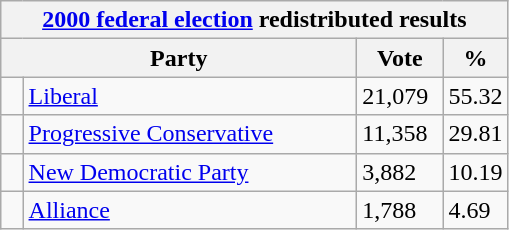<table class="wikitable">
<tr>
<th colspan="4"><a href='#'>2000 federal election</a> redistributed results</th>
</tr>
<tr>
<th bgcolor="#DDDDFF" width="230px" colspan="2">Party</th>
<th bgcolor="#DDDDFF" width="50px">Vote</th>
<th bgcolor="#DDDDFF" width="30px">%</th>
</tr>
<tr>
<td> </td>
<td><a href='#'>Liberal</a></td>
<td>21,079</td>
<td>55.32</td>
</tr>
<tr>
<td> </td>
<td><a href='#'>Progressive Conservative</a></td>
<td>11,358</td>
<td>29.81</td>
</tr>
<tr>
<td> </td>
<td><a href='#'>New Democratic Party</a></td>
<td>3,882</td>
<td>10.19</td>
</tr>
<tr>
<td> </td>
<td><a href='#'>Alliance</a></td>
<td>1,788</td>
<td>4.69</td>
</tr>
</table>
